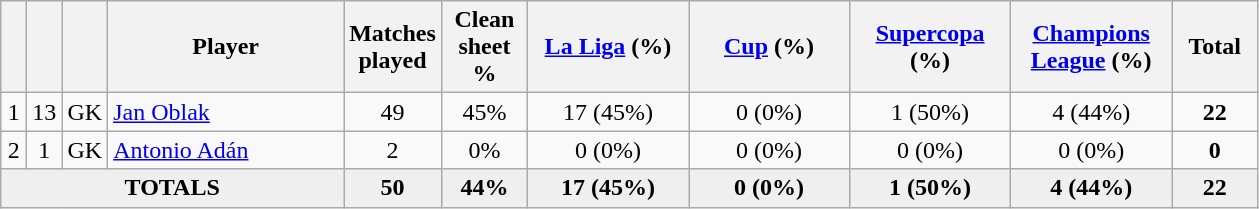<table class="wikitable sortable" style="text-align:center">
<tr>
<th width=10></th>
<th width=10></th>
<th width=10></th>
<th width=150>Player</th>
<th width=50>Matches played</th>
<th width=50>Clean sheet %</th>
<th width=100><a href='#'>La Liga</a> (%)</th>
<th width=100><a href='#'>Cup</a> (%)</th>
<th width=100><a href='#'>Supercopa</a> (%)</th>
<th width=100><a href='#'>Champions League</a> (%)</th>
<th width=50>Total</th>
</tr>
<tr>
<td>1</td>
<td>13</td>
<td>GK</td>
<td align=left> <a href='#'>Jan Oblak</a></td>
<td>49</td>
<td>45%</td>
<td>17 (45%)</td>
<td>0 (0%)</td>
<td>1 (50%)</td>
<td>4 (44%)</td>
<td><strong>22</strong></td>
</tr>
<tr>
<td>2</td>
<td>1</td>
<td>GK</td>
<td align=left> <a href='#'>Antonio Adán</a></td>
<td>2</td>
<td>0%</td>
<td>0 (0%)</td>
<td>0 (0%)</td>
<td>0 (0%)</td>
<td>0 (0%)</td>
<td><strong>0</strong></td>
</tr>
<tr bgcolor="#EFEFEF">
<td colspan="4"><strong>TOTALS</strong></td>
<td><strong>50</strong></td>
<td><strong>44%</strong></td>
<td><strong>17 (45%)</strong></td>
<td><strong>0 (0%)</strong></td>
<td><strong>1 (50%)</strong></td>
<td><strong>4 (44%)</strong></td>
<td><strong>22</strong></td>
</tr>
</table>
